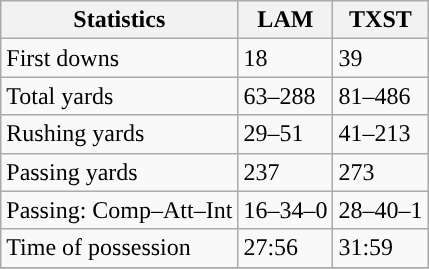<table class="wikitable" style="float: left;">
<tr>
<th>Statistics</th>
<th>LAM</th>
<th>TXST</th>
</tr>
<tr>
<td>First downs</td>
<td>18</td>
<td>39</td>
</tr>
<tr>
<td>Total yards</td>
<td>63–288</td>
<td>81–486</td>
</tr>
<tr>
<td>Rushing yards</td>
<td>29–51</td>
<td>41–213</td>
</tr>
<tr>
<td>Passing yards</td>
<td>237</td>
<td>273</td>
</tr>
<tr>
<td>Passing: Comp–Att–Int</td>
<td>16–34–0</td>
<td>28–40–1</td>
</tr>
<tr>
<td>Time of possession</td>
<td>27:56</td>
<td>31:59</td>
</tr>
<tr>
</tr>
</table>
